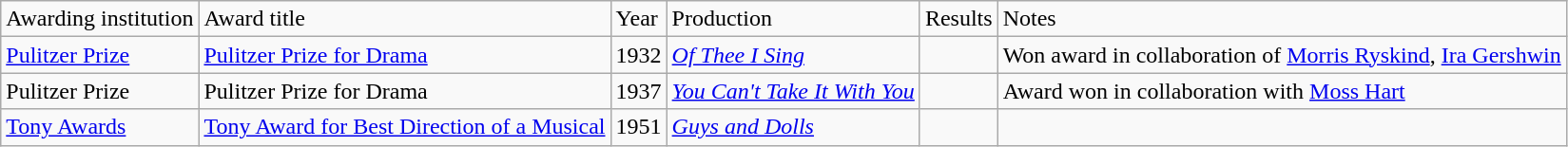<table class="wikitable">
<tr>
<td>Awarding institution</td>
<td>Award title</td>
<td>Year</td>
<td>Production</td>
<td>Results</td>
<td>Notes</td>
</tr>
<tr>
<td><a href='#'>Pulitzer Prize</a></td>
<td><a href='#'>Pulitzer Prize for Drama</a></td>
<td>1932</td>
<td><em><a href='#'>Of Thee I Sing</a></em></td>
<td></td>
<td>Won award in collaboration of <a href='#'>Morris Ryskind</a>, <a href='#'>Ira Gershwin</a></td>
</tr>
<tr>
<td>Pulitzer Prize</td>
<td>Pulitzer Prize for Drama</td>
<td>1937</td>
<td><em><a href='#'>You Can't Take It With You</a></em></td>
<td></td>
<td>Award won in collaboration with <a href='#'>Moss Hart</a></td>
</tr>
<tr>
<td><a href='#'>Tony Awards</a></td>
<td><a href='#'>Tony Award for Best Direction of a Musical</a></td>
<td>1951</td>
<td><em><a href='#'>Guys and Dolls</a></em></td>
<td></td>
<td></td>
</tr>
</table>
